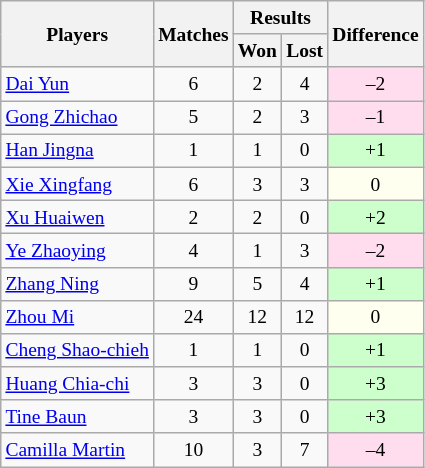<table class=wikitable style="text-align:center; font-size:small">
<tr>
<th rowspan="2">Players</th>
<th rowspan="2">Matches</th>
<th colspan="2">Results</th>
<th rowspan="2">Difference</th>
</tr>
<tr>
<th>Won</th>
<th>Lost</th>
</tr>
<tr>
<td align="left"> <a href='#'>Dai Yun</a></td>
<td>6</td>
<td>2</td>
<td>4</td>
<td bgcolor="#ffddee">–2</td>
</tr>
<tr>
<td align="left"> <a href='#'>Gong Zhichao</a></td>
<td>5</td>
<td>2</td>
<td>3</td>
<td bgcolor="#ffddee">–1</td>
</tr>
<tr>
<td align="left"> <a href='#'>Han Jingna</a></td>
<td>1</td>
<td>1</td>
<td>0</td>
<td bgcolor="#ccffcc">+1</td>
</tr>
<tr>
<td align="left"> <a href='#'>Xie Xingfang</a></td>
<td>6</td>
<td>3</td>
<td>3</td>
<td bgcolor="#fffff0">0</td>
</tr>
<tr>
<td align="left"> <a href='#'>Xu Huaiwen</a></td>
<td>2</td>
<td>2</td>
<td>0</td>
<td bgcolor="#ccffcc">+2</td>
</tr>
<tr>
<td align="left"> <a href='#'>Ye Zhaoying</a></td>
<td>4</td>
<td>1</td>
<td>3</td>
<td bgcolor="#ffddee">–2</td>
</tr>
<tr>
<td align="left"> <a href='#'>Zhang Ning</a></td>
<td>9</td>
<td>5</td>
<td>4</td>
<td bgcolor="#ccffcc">+1</td>
</tr>
<tr>
<td align="left"> <a href='#'>Zhou Mi</a></td>
<td>24</td>
<td>12</td>
<td>12</td>
<td bgcolor="#fffff0">0</td>
</tr>
<tr>
<td align="left"> <a href='#'>Cheng Shao-chieh</a></td>
<td>1</td>
<td>1</td>
<td>0</td>
<td bgcolor="#ccffcc">+1</td>
</tr>
<tr>
<td align="left"> <a href='#'>Huang Chia-chi</a></td>
<td>3</td>
<td>3</td>
<td>0</td>
<td bgcolor="#ccffcc">+3</td>
</tr>
<tr>
<td align="left"> <a href='#'>Tine Baun</a></td>
<td>3</td>
<td>3</td>
<td>0</td>
<td bgcolor="#ccffcc">+3</td>
</tr>
<tr>
<td align="left"> <a href='#'>Camilla Martin</a></td>
<td>10</td>
<td>3</td>
<td>7</td>
<td bgcolor="#ffddee">–4</td>
</tr>
</table>
